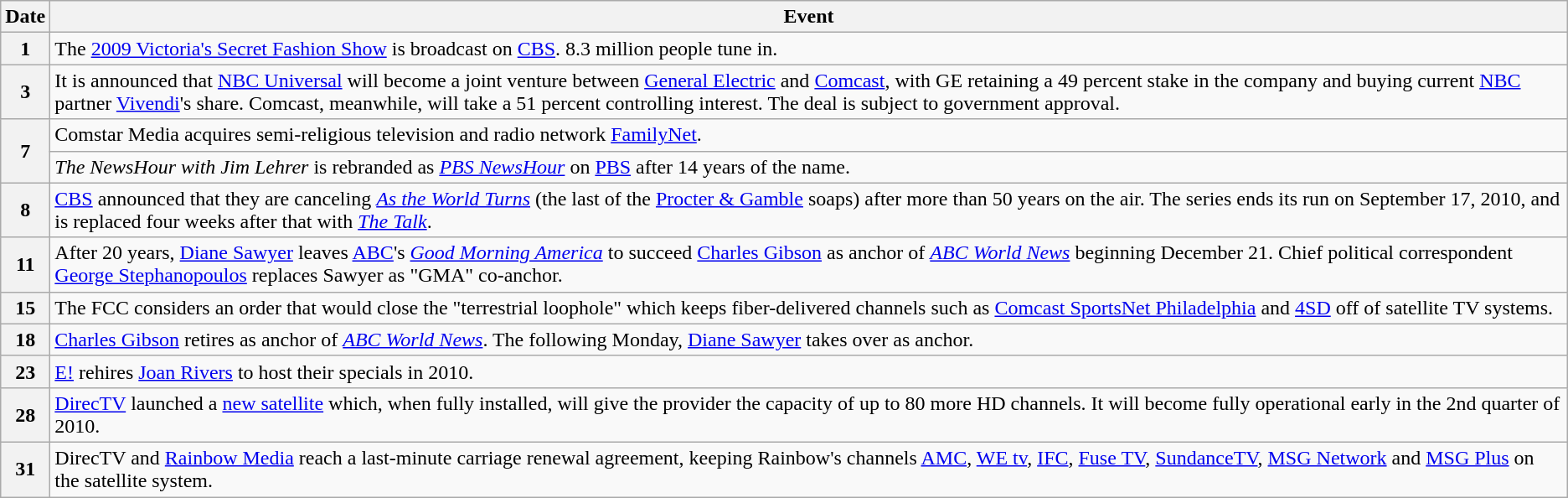<table class="wikitable">
<tr>
<th>Date</th>
<th>Event</th>
</tr>
<tr>
<th>1</th>
<td>The <a href='#'>2009 Victoria's Secret Fashion Show</a> is broadcast on <a href='#'>CBS</a>. 8.3 million people tune in.</td>
</tr>
<tr>
<th>3</th>
<td>It is announced that <a href='#'>NBC Universal</a> will become a joint venture between <a href='#'>General Electric</a> and <a href='#'>Comcast</a>, with GE retaining a 49 percent stake in the company and buying current <a href='#'>NBC</a> partner <a href='#'>Vivendi</a>'s share. Comcast, meanwhile, will take a 51 percent controlling interest. The deal is subject to government approval.</td>
</tr>
<tr>
<th rowspan="2">7</th>
<td>Comstar Media acquires semi-religious television and radio network <a href='#'>FamilyNet</a>.</td>
</tr>
<tr>
<td><em>The NewsHour with Jim Lehrer</em> is rebranded as <em><a href='#'>PBS NewsHour</a></em> on <a href='#'>PBS</a> after 14 years of the name.</td>
</tr>
<tr>
<th>8</th>
<td><a href='#'>CBS</a> announced that they are canceling <em><a href='#'>As the World Turns</a></em> (the last of the <a href='#'>Procter & Gamble</a> soaps) after more than 50 years on the air. The series ends its run on September 17, 2010, and is replaced four weeks after that with <em><a href='#'>The Talk</a></em>.</td>
</tr>
<tr>
<th>11</th>
<td>After 20 years, <a href='#'>Diane Sawyer</a> leaves <a href='#'>ABC</a>'s <em><a href='#'>Good Morning America</a></em> to succeed <a href='#'>Charles Gibson</a> as anchor of <em><a href='#'>ABC World News</a></em> beginning December 21. Chief political correspondent <a href='#'>George Stephanopoulos</a> replaces Sawyer as "GMA" co-anchor.</td>
</tr>
<tr>
<th>15</th>
<td>The FCC considers an order that would close the "terrestrial loophole" which keeps fiber-delivered channels such as <a href='#'>Comcast SportsNet Philadelphia</a> and <a href='#'>4SD</a> off of satellite TV systems.</td>
</tr>
<tr>
<th>18</th>
<td><a href='#'>Charles Gibson</a> retires as anchor of <em><a href='#'>ABC World News</a></em>. The following Monday, <a href='#'>Diane Sawyer</a> takes over as anchor.</td>
</tr>
<tr>
<th>23</th>
<td><a href='#'>E!</a> rehires <a href='#'>Joan Rivers</a> to host their specials in 2010.</td>
</tr>
<tr>
<th>28</th>
<td><a href='#'>DirecTV</a> launched a <a href='#'>new satellite</a> which, when fully installed, will give the provider the capacity of up to 80 more HD channels. It will become fully operational early in the 2nd quarter of 2010.</td>
</tr>
<tr>
<th>31</th>
<td>DirecTV and <a href='#'>Rainbow Media</a> reach a last-minute carriage renewal agreement, keeping Rainbow's channels <a href='#'>AMC</a>, <a href='#'>WE tv</a>, <a href='#'>IFC</a>, <a href='#'>Fuse TV</a>, <a href='#'>SundanceTV</a>, <a href='#'>MSG Network</a> and <a href='#'>MSG Plus</a> on the satellite system.</td>
</tr>
</table>
